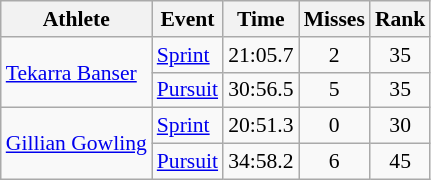<table class="wikitable" style="font-size:90%">
<tr>
<th>Athlete</th>
<th>Event</th>
<th>Time</th>
<th>Misses</th>
<th>Rank</th>
</tr>
<tr align=center>
<td align=left rowspan=2><a href='#'>Tekarra Banser</a></td>
<td align=left><a href='#'>Sprint</a></td>
<td>21:05.7</td>
<td>2</td>
<td>35</td>
</tr>
<tr align=center>
<td align=left><a href='#'>Pursuit</a></td>
<td>30:56.5</td>
<td>5</td>
<td>35</td>
</tr>
<tr align=center>
<td align=left rowspan=2><a href='#'>Gillian Gowling</a></td>
<td align=left><a href='#'>Sprint</a></td>
<td>20:51.3</td>
<td>0</td>
<td>30</td>
</tr>
<tr align=center>
<td align=left><a href='#'>Pursuit</a></td>
<td>34:58.2</td>
<td>6</td>
<td>45</td>
</tr>
</table>
